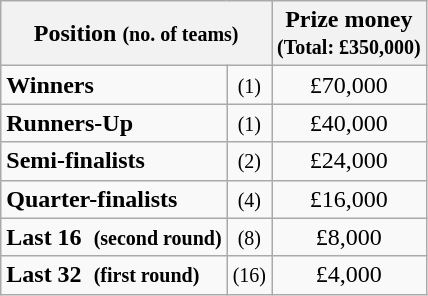<table class="wikitable">
<tr>
<th colspan=2>Position <small>(no. of teams)</small></th>
<th>Prize money<br><small>(Total: £350,000)</small></th>
</tr>
<tr>
<td><strong>Winners</strong></td>
<td align=center><small>(1)</small></td>
<td align=center>£70,000</td>
</tr>
<tr>
<td><strong>Runners-Up</strong></td>
<td align=center><small>(1)</small></td>
<td align=center>£40,000</td>
</tr>
<tr>
<td><strong>Semi-finalists</strong></td>
<td align=center><small>(2)</small></td>
<td align=center>£24,000</td>
</tr>
<tr>
<td><strong>Quarter-finalists</strong></td>
<td align=center><small>(4)</small></td>
<td align=center>£16,000</td>
</tr>
<tr>
<td><strong>Last 16  <small>(second round)</small></strong></td>
<td align=center><small>(8)</small></td>
<td align=center>£8,000</td>
</tr>
<tr>
<td><strong>Last 32  <small>(first round)</small></strong></td>
<td align=center><small>(16)</small></td>
<td align=center>£4,000</td>
</tr>
</table>
